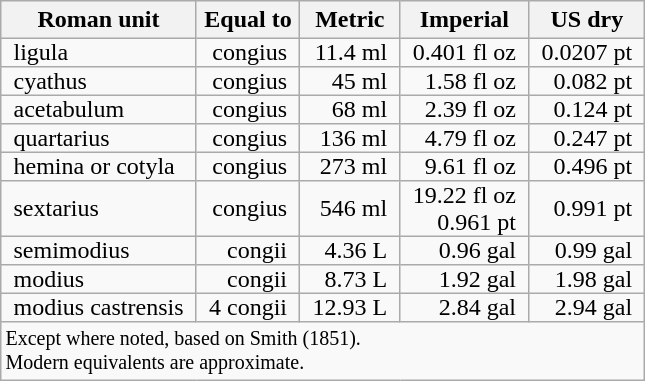<table class="wikitable">
<tr>
<th>Roman unit</th>
<th>Equal to</th>
<th>Metric</th>
<th>Imperial</th>
<th>US dry</th>
</tr>
<tr>
<td style="padding:0 8px;">ligula</td>
<td style="padding:0 8px; text-align:right;"> congius</td>
<td style="padding:0 8px; text-align:right;">11.4 ml</td>
<td style="padding:0 8px; text-align:right;">0.401 fl oz</td>
<td style="padding:0 8px; text-align:right;">0.0207 pt</td>
</tr>
<tr>
<td style="padding:0 8px;">cyathus</td>
<td style="padding:0 8px; text-align:right;"> congius</td>
<td style="padding:0 8px; text-align:right;">45 ml</td>
<td style="padding:0 8px; text-align:right;">1.58 fl oz</td>
<td style="padding:0 8px; text-align:right;">0.082 pt</td>
</tr>
<tr>
<td style="padding:0 8px;">acetabulum</td>
<td style="padding:0 8px; text-align:right;"> congius</td>
<td style="padding:0 8px; text-align:right;">68 ml</td>
<td style="padding:0 8px; text-align:right;">2.39 fl oz</td>
<td style="padding:0 8px; text-align:right;">0.124 pt</td>
</tr>
<tr>
<td style="padding:0 8px;">quartarius</td>
<td style="padding:0 8px; text-align:right;"> congius</td>
<td style="padding:0 8px; text-align:right;">136 ml</td>
<td style="padding:0 8px; text-align:right;">4.79 fl oz</td>
<td style="padding:0 8px; text-align:right;">0.247 pt</td>
</tr>
<tr>
<td style="padding:0 8px;">hemina or cotyla</td>
<td style="padding:0 8px; text-align:right;"> congius</td>
<td style="padding:0 8px; text-align:right;">273 ml</td>
<td style="padding:0 8px; text-align:right;">9.61 fl oz</td>
<td style="padding:0 8px; text-align:right;">0.496 pt</td>
</tr>
<tr>
<td style="padding:0 8px;">sextarius</td>
<td style="padding:0 8px; text-align:right;"> congius</td>
<td style="padding:0 8px; text-align:right;">546 ml</td>
<td style="padding:0 8px; text-align:right;">19.22 fl oz<br>0.961 pt</td>
<td style="padding:0 8px; text-align:right;">0.991 pt</td>
</tr>
<tr>
<td style="padding:0 8px;">semimodius</td>
<td style="padding:0 8px; text-align:right;"> congii</td>
<td style="padding:0 8px; text-align:right;">4.36 L</td>
<td style="padding:0 8px; text-align:right;">0.96 gal</td>
<td style="padding:0 8px; text-align:right;">0.99 gal</td>
</tr>
<tr>
<td style="padding:0 8px;">modius</td>
<td style="padding:0 8px; text-align:right;"> congii</td>
<td style="padding:0 8px; text-align:right;">8.73 L</td>
<td style="padding:0 8px; text-align:right;">1.92 gal</td>
<td style="padding:0 8px; text-align:right;">1.98 gal</td>
</tr>
<tr>
<td style="padding:0 8px;">modius castrensis</td>
<td style="padding:0 8px; text-align:right;">4 congii</td>
<td style="padding:0 8px; text-align:right;">12.93 L</td>
<td style="padding:0 8px; text-align:right;">2.84 gal</td>
<td style="padding:0 8px; text-align:right;">2.94 gal</td>
</tr>
<tr>
<td colspan=5 style="font-size:smaller;">Except where noted, based on Smith (1851).<br>Modern equivalents are approximate.</td>
</tr>
</table>
